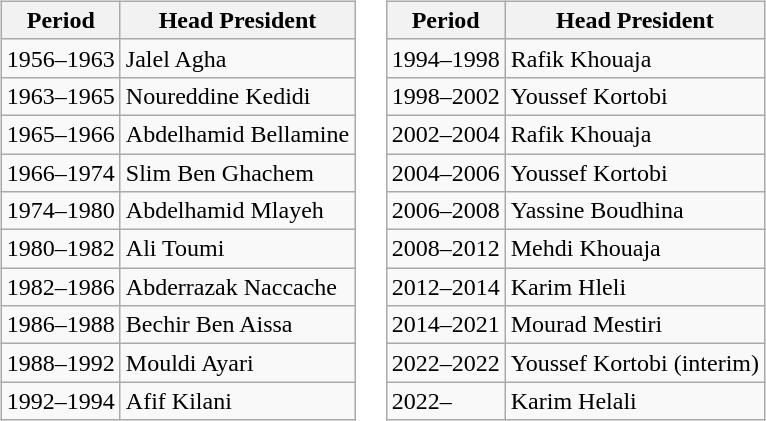<table>
<tr>
<td valign="top" width=0%><br><table class="wikitable">
<tr>
<th>Period</th>
<th>Head President</th>
</tr>
<tr>
<td>1956–1963</td>
<td> Jalel Agha</td>
</tr>
<tr>
<td>1963–1965</td>
<td> Noureddine Kedidi</td>
</tr>
<tr>
<td>1965–1966</td>
<td> Abdelhamid Bellamine</td>
</tr>
<tr>
<td>1966–1974</td>
<td> Slim Ben Ghachem</td>
</tr>
<tr>
<td>1974–1980</td>
<td> Abdelhamid Mlayeh</td>
</tr>
<tr>
<td>1980–1982</td>
<td> Ali Toumi</td>
</tr>
<tr>
<td>1982–1986</td>
<td> Abderrazak Naccache</td>
</tr>
<tr>
<td>1986–1988</td>
<td> Bechir Ben Aissa</td>
</tr>
<tr>
<td>1988–1992</td>
<td> Mouldi Ayari</td>
</tr>
<tr>
<td>1992–1994</td>
<td> Afif Kilani</td>
</tr>
</table>
</td>
<td valign="top" width=0%><br><table class="wikitable">
<tr>
<th>Period</th>
<th>Head President</th>
</tr>
<tr>
<td>1994–1998</td>
<td> Rafik Khouaja</td>
</tr>
<tr>
<td>1998–2002</td>
<td> Youssef Kortobi</td>
</tr>
<tr>
<td>2002–2004</td>
<td> Rafik Khouaja</td>
</tr>
<tr>
<td>2004–2006</td>
<td> Youssef Kortobi</td>
</tr>
<tr>
<td>2006–2008</td>
<td> Yassine Boudhina</td>
</tr>
<tr>
<td>2008–2012</td>
<td> Mehdi Khouaja</td>
</tr>
<tr>
<td>2012–2014</td>
<td> Karim Hleli</td>
</tr>
<tr>
<td>2014–2021</td>
<td> Mourad Mestiri</td>
</tr>
<tr>
<td>2022–2022</td>
<td> Youssef Kortobi (interim)</td>
</tr>
<tr>
<td>2022–</td>
<td> Karim Helali</td>
</tr>
</table>
</td>
</tr>
</table>
